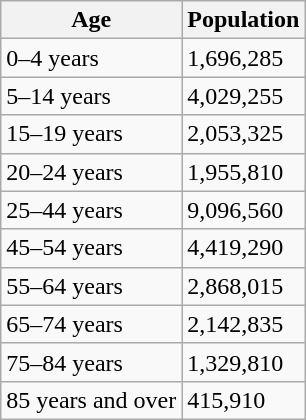<table class="wikitable">
<tr>
<th>Age</th>
<th>Population</th>
</tr>
<tr>
<td>0–4 years</td>
<td>1,696,285</td>
</tr>
<tr>
<td>5–14 years</td>
<td>4,029,255</td>
</tr>
<tr>
<td>15–19 years</td>
<td>2,053,325</td>
</tr>
<tr>
<td>20–24 years</td>
<td>1,955,810</td>
</tr>
<tr>
<td>25–44 years</td>
<td>9,096,560</td>
</tr>
<tr>
<td>45–54 years</td>
<td>4,419,290</td>
</tr>
<tr>
<td>55–64 years</td>
<td>2,868,015</td>
</tr>
<tr>
<td>65–74 years</td>
<td>2,142,835</td>
</tr>
<tr>
<td>75–84 years</td>
<td>1,329,810</td>
</tr>
<tr>
<td>85 years and over</td>
<td>415,910</td>
</tr>
</table>
